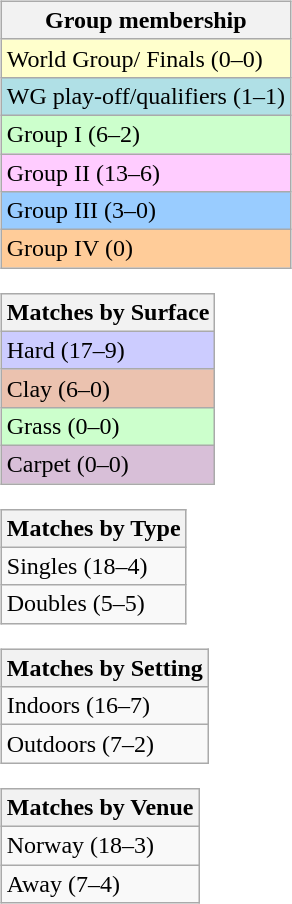<table>
<tr valign=top>
<td><br><table class=wikitable>
<tr>
<th>Group membership</th>
</tr>
<tr style="background:#ffc;">
<td>World Group/ Finals (0–0)</td>
</tr>
<tr style="background:#B0E0E6;">
<td>WG play-off/qualifiers (1–1)</td>
</tr>
<tr style="background:#cfc;">
<td>Group I (6–2)</td>
</tr>
<tr style="background:#fcf;">
<td>Group II (13–6)</td>
</tr>
<tr style="background:#9cf;">
<td>Group III (3–0)</td>
</tr>
<tr style="background:#fc9;">
<td>Group IV (0)</td>
</tr>
</table>
<table class=wikitable>
<tr>
<th>Matches by Surface</th>
</tr>
<tr style="background:#ccf;">
<td>Hard (17–9)</td>
</tr>
<tr style="background:#ebc2af;">
<td>Clay (6–0)</td>
</tr>
<tr style="background:#cfc;">
<td>Grass (0–0)</td>
</tr>
<tr style="background:thistle;">
<td>Carpet (0–0)</td>
</tr>
</table>
<table class=wikitable>
<tr>
<th>Matches by Type</th>
</tr>
<tr>
<td>Singles (18–4)</td>
</tr>
<tr>
<td>Doubles (5–5)</td>
</tr>
</table>
<table class=wikitable>
<tr>
<th>Matches by Setting</th>
</tr>
<tr>
<td>Indoors (16–7)</td>
</tr>
<tr>
<td>Outdoors (7–2)</td>
</tr>
</table>
<table class=wikitable>
<tr>
<th>Matches by Venue</th>
</tr>
<tr>
<td>Norway (18–3)</td>
</tr>
<tr>
<td>Away (7–4)</td>
</tr>
</table>
</td>
</tr>
</table>
